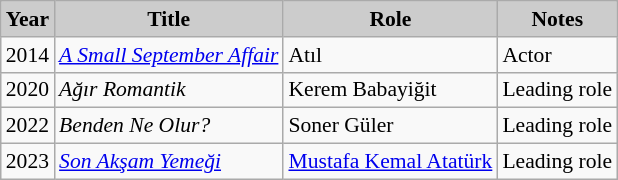<table class="wikitable" style="font-size:90%">
<tr>
<th style="background:#CCCCCC">Year</th>
<th style="background:#CCCCCC">Title</th>
<th style="background:#CCCCCC">Role</th>
<th style="background:#CCCCCC">Notes</th>
</tr>
<tr>
<td>2014</td>
<td><em><a href='#'>A Small September Affair</a></em></td>
<td>Atıl</td>
<td>Actor</td>
</tr>
<tr>
<td>2020</td>
<td><em>Ağır Romantik</em></td>
<td>Kerem Babayiğit</td>
<td>Leading role</td>
</tr>
<tr>
<td>2022</td>
<td><em>Benden Ne Olur?</em></td>
<td>Soner Güler</td>
<td>Leading role</td>
</tr>
<tr>
<td>2023</td>
<td><em><a href='#'>Son Akşam Yemeği</a></em></td>
<td><a href='#'>Mustafa Kemal Atatürk</a></td>
<td>Leading role</td>
</tr>
</table>
